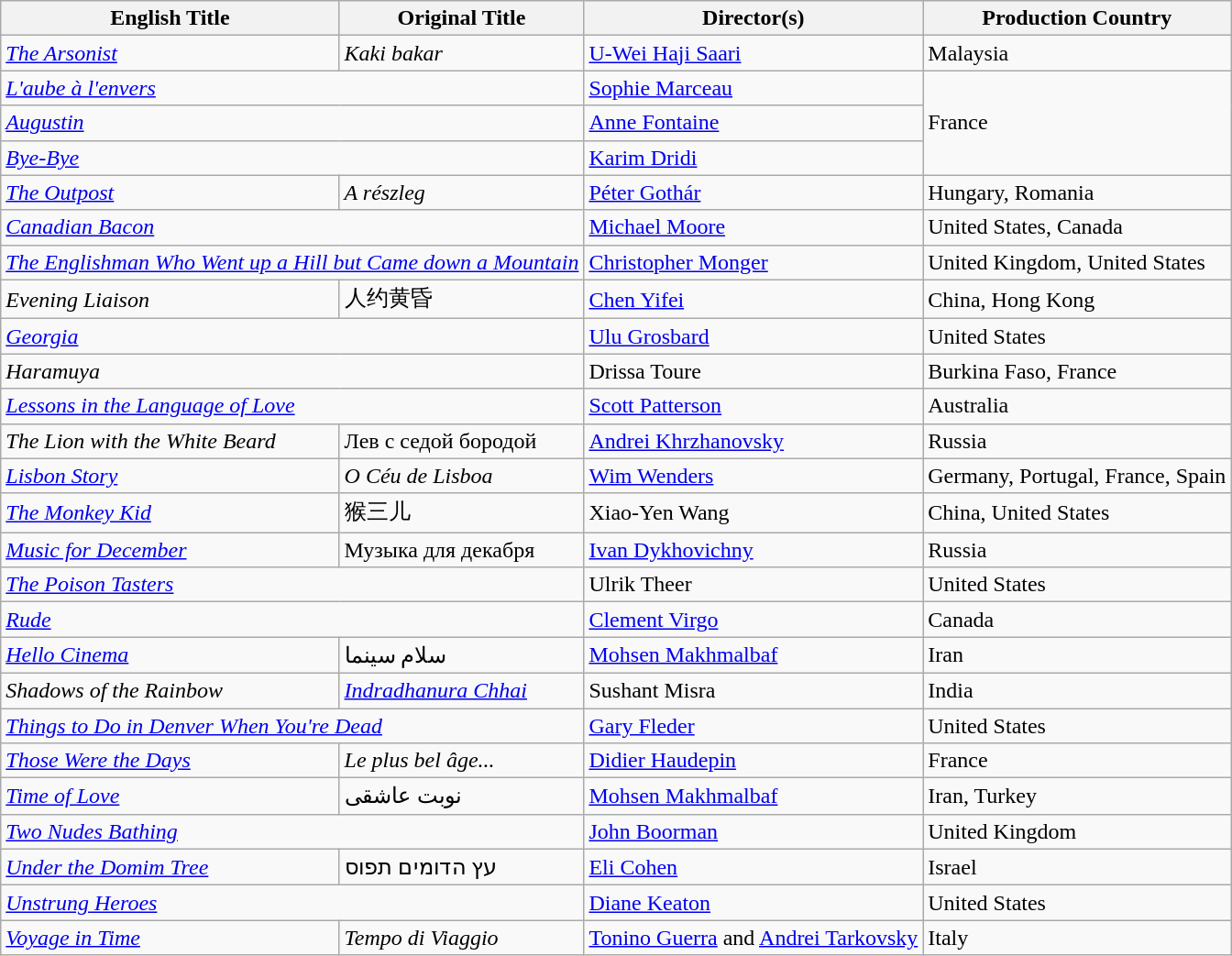<table class="wikitable">
<tr>
<th>English Title</th>
<th>Original Title</th>
<th>Director(s)</th>
<th>Production Country</th>
</tr>
<tr>
<td><em><a href='#'>The Arsonist</a></em></td>
<td><em>Kaki bakar</em></td>
<td><a href='#'>U-Wei Haji Saari</a></td>
<td>Malaysia</td>
</tr>
<tr>
<td colspan="2"><em><a href='#'>L'aube à l'envers</a></em></td>
<td><a href='#'>Sophie Marceau</a></td>
<td rowspan="3">France</td>
</tr>
<tr>
<td colspan="2"><em><a href='#'>Augustin</a></em></td>
<td><a href='#'>Anne Fontaine</a></td>
</tr>
<tr>
<td colspan="2"><em><a href='#'>Bye-Bye</a></em></td>
<td><a href='#'>Karim Dridi</a></td>
</tr>
<tr>
<td><a href='#'><em>The Outpost</em></a></td>
<td><em>A részleg</em></td>
<td><a href='#'>Péter Gothár</a></td>
<td>Hungary, Romania</td>
</tr>
<tr>
<td colspan="2"><em><a href='#'>Canadian Bacon</a></em></td>
<td><a href='#'>Michael Moore</a></td>
<td>United States, Canada</td>
</tr>
<tr>
<td colspan="2"><em><a href='#'>The Englishman Who Went up a Hill but Came down a Mountain</a></em></td>
<td><a href='#'>Christopher Monger</a></td>
<td>United Kingdom, United States</td>
</tr>
<tr>
<td><em>Evening Liaison</em></td>
<td>人约黄昏</td>
<td><a href='#'>Chen Yifei</a></td>
<td>China, Hong Kong</td>
</tr>
<tr>
<td colspan="2"><em><a href='#'>Georgia</a></em></td>
<td><a href='#'>Ulu Grosbard</a></td>
<td>United States</td>
</tr>
<tr>
<td colspan="2"><em>Haramuya</em></td>
<td>Drissa Toure</td>
<td>Burkina Faso, France</td>
</tr>
<tr>
<td colspan="2"><em><a href='#'>Lessons in the Language of Love</a></em></td>
<td><a href='#'>Scott Patterson</a></td>
<td>Australia</td>
</tr>
<tr>
<td><em>The Lion with the White Beard</em></td>
<td>Лев с седой бородой</td>
<td><a href='#'>Andrei Khrzhanovsky</a></td>
<td>Russia</td>
</tr>
<tr>
<td><em><a href='#'>Lisbon Story</a></em></td>
<td><em>O Céu de Lisboa</em></td>
<td><a href='#'>Wim Wenders</a></td>
<td>Germany, Portugal, France, Spain</td>
</tr>
<tr>
<td><em><a href='#'>The Monkey Kid</a></em></td>
<td>猴三儿</td>
<td>Xiao-Yen Wang</td>
<td>China, United States</td>
</tr>
<tr>
<td><em><a href='#'>Music for December</a></em></td>
<td>Музыка для декабря</td>
<td><a href='#'>Ivan Dykhovichny</a></td>
<td>Russia</td>
</tr>
<tr>
<td colspan="2"><em><a href='#'>The Poison Tasters</a></em></td>
<td>Ulrik Theer</td>
<td>United States</td>
</tr>
<tr>
<td colspan="2"><em><a href='#'>Rude</a></em></td>
<td><a href='#'>Clement Virgo</a></td>
<td>Canada</td>
</tr>
<tr>
<td><em><a href='#'>Hello Cinema</a></em></td>
<td>سلام سینما</td>
<td><a href='#'>Mohsen Makhmalbaf</a></td>
<td>Iran</td>
</tr>
<tr>
<td><em>Shadows of the Rainbow</em></td>
<td><em><a href='#'>Indradhanura Chhai</a></em></td>
<td>Sushant Misra</td>
<td>India</td>
</tr>
<tr>
<td colspan="2"><em><a href='#'>Things to Do in Denver When You're Dead</a></em></td>
<td><a href='#'>Gary Fleder</a></td>
<td>United States</td>
</tr>
<tr>
<td><em><a href='#'>Those Were the Days</a></em></td>
<td><em>Le plus bel âge...</em></td>
<td><a href='#'>Didier Haudepin</a></td>
<td>France</td>
</tr>
<tr>
<td><em><a href='#'>Time of Love</a></em></td>
<td>نوبت عاشقی</td>
<td><a href='#'>Mohsen Makhmalbaf</a></td>
<td>Iran, Turkey</td>
</tr>
<tr>
<td colspan="2"><em><a href='#'>Two Nudes Bathing</a></em></td>
<td><a href='#'>John Boorman</a></td>
<td>United Kingdom</td>
</tr>
<tr>
<td><em><a href='#'>Under the Domim Tree</a></em></td>
<td>עץ הדומים תפוס</td>
<td><a href='#'>Eli Cohen</a></td>
<td>Israel</td>
</tr>
<tr>
<td colspan="2"><em><a href='#'>Unstrung Heroes</a></em></td>
<td><a href='#'>Diane Keaton</a></td>
<td>United States</td>
</tr>
<tr>
<td><em><a href='#'>Voyage in Time</a></em></td>
<td><em>Tempo di Viaggio</em></td>
<td><a href='#'>Tonino Guerra</a> and <a href='#'>Andrei Tarkovsky</a></td>
<td>Italy</td>
</tr>
</table>
